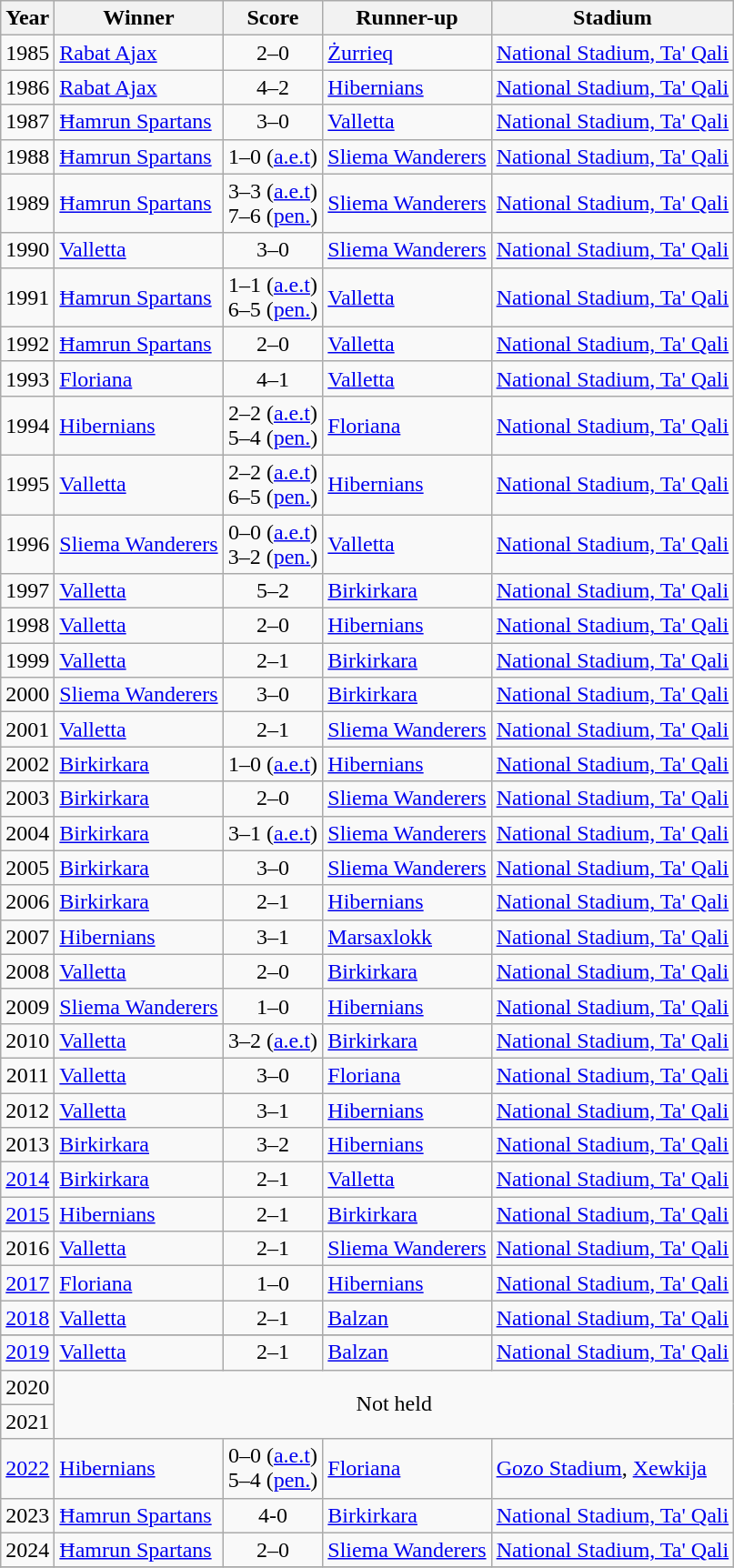<table class="wikitable sortable plainrowheaders">
<tr>
<th scope="col">Year</th>
<th scope="col">Winner</th>
<th scope="col">Score</th>
<th scope="col">Runner-up</th>
<th scope="col">Stadium</th>
</tr>
<tr>
<td align="center">1985</td>
<td><a href='#'>Rabat Ajax</a></td>
<td align="center">2–0</td>
<td><a href='#'>Żurrieq</a></td>
<td><a href='#'>National Stadium, Ta' Qali</a></td>
</tr>
<tr>
<td align="center">1986</td>
<td><a href='#'>Rabat Ajax</a></td>
<td align="center">4–2</td>
<td><a href='#'>Hibernians</a></td>
<td><a href='#'>National Stadium, Ta' Qali</a></td>
</tr>
<tr>
<td align="center">1987</td>
<td><a href='#'>Ħamrun Spartans</a></td>
<td align="center">3–0</td>
<td><a href='#'>Valletta</a></td>
<td><a href='#'>National Stadium, Ta' Qali</a></td>
</tr>
<tr>
<td align="center">1988</td>
<td><a href='#'>Ħamrun Spartans</a></td>
<td align="center">1–0 (<a href='#'>a.e.t</a>)</td>
<td><a href='#'>Sliema Wanderers</a></td>
<td><a href='#'>National Stadium, Ta' Qali</a></td>
</tr>
<tr>
<td align="center">1989</td>
<td><a href='#'>Ħamrun Spartans</a></td>
<td align="center">3–3 (<a href='#'>a.e.t</a>)<br>7–6 (<a href='#'>pen.</a>)</td>
<td><a href='#'>Sliema Wanderers</a></td>
<td><a href='#'>National Stadium, Ta' Qali</a></td>
</tr>
<tr>
<td align="center">1990</td>
<td><a href='#'>Valletta</a></td>
<td align="center">3–0</td>
<td><a href='#'>Sliema Wanderers</a></td>
<td><a href='#'>National Stadium, Ta' Qali</a></td>
</tr>
<tr>
<td align="center">1991</td>
<td><a href='#'>Ħamrun Spartans</a></td>
<td align="center">1–1 (<a href='#'>a.e.t</a>)<br>6–5 (<a href='#'>pen.</a>)</td>
<td><a href='#'>Valletta</a></td>
<td><a href='#'>National Stadium, Ta' Qali</a></td>
</tr>
<tr>
<td align="center">1992</td>
<td><a href='#'>Ħamrun Spartans</a></td>
<td align="center">2–0</td>
<td><a href='#'>Valletta</a></td>
<td><a href='#'>National Stadium, Ta' Qali</a></td>
</tr>
<tr>
<td align="center">1993</td>
<td><a href='#'>Floriana</a></td>
<td align="center">4–1</td>
<td><a href='#'>Valletta</a></td>
<td><a href='#'>National Stadium, Ta' Qali</a></td>
</tr>
<tr>
<td align="center">1994</td>
<td><a href='#'>Hibernians</a></td>
<td align="center">2–2 (<a href='#'>a.e.t</a>)<br>5–4 (<a href='#'>pen.</a>)</td>
<td><a href='#'>Floriana</a></td>
<td><a href='#'>National Stadium, Ta' Qali</a></td>
</tr>
<tr>
<td align="center">1995</td>
<td><a href='#'>Valletta</a></td>
<td align="center">2–2 (<a href='#'>a.e.t</a>)<br>6–5 (<a href='#'>pen.</a>)</td>
<td><a href='#'>Hibernians</a></td>
<td><a href='#'>National Stadium, Ta' Qali</a></td>
</tr>
<tr>
<td align="center">1996</td>
<td><a href='#'>Sliema Wanderers</a></td>
<td align="center">0–0 (<a href='#'>a.e.t</a>)<br>3–2 (<a href='#'>pen.</a>)</td>
<td><a href='#'>Valletta</a></td>
<td><a href='#'>National Stadium, Ta' Qali</a></td>
</tr>
<tr>
<td align="center">1997</td>
<td><a href='#'>Valletta</a></td>
<td align="center">5–2</td>
<td><a href='#'>Birkirkara</a></td>
<td><a href='#'>National Stadium, Ta' Qali</a></td>
</tr>
<tr>
<td align="center">1998</td>
<td><a href='#'>Valletta</a></td>
<td align="center">2–0</td>
<td><a href='#'>Hibernians</a></td>
<td><a href='#'>National Stadium, Ta' Qali</a></td>
</tr>
<tr>
<td align="center">1999</td>
<td><a href='#'>Valletta</a></td>
<td align="center">2–1</td>
<td><a href='#'>Birkirkara</a></td>
<td><a href='#'>National Stadium, Ta' Qali</a></td>
</tr>
<tr>
<td align="center">2000</td>
<td><a href='#'>Sliema Wanderers</a></td>
<td align="center">3–0</td>
<td><a href='#'>Birkirkara</a></td>
<td><a href='#'>National Stadium, Ta' Qali</a></td>
</tr>
<tr>
<td align="center">2001</td>
<td><a href='#'>Valletta</a></td>
<td align="center">2–1</td>
<td><a href='#'>Sliema Wanderers</a></td>
<td><a href='#'>National Stadium, Ta' Qali</a></td>
</tr>
<tr>
<td align="center">2002</td>
<td><a href='#'>Birkirkara</a></td>
<td align="center">1–0 (<a href='#'>a.e.t</a>)</td>
<td><a href='#'>Hibernians</a></td>
<td><a href='#'>National Stadium, Ta' Qali</a></td>
</tr>
<tr>
<td align="center">2003</td>
<td><a href='#'>Birkirkara</a></td>
<td align="center">2–0</td>
<td><a href='#'>Sliema Wanderers</a></td>
<td><a href='#'>National Stadium, Ta' Qali</a></td>
</tr>
<tr>
<td align="center">2004</td>
<td><a href='#'>Birkirkara</a></td>
<td align="center">3–1 (<a href='#'>a.e.t</a>)</td>
<td><a href='#'>Sliema Wanderers</a></td>
<td><a href='#'>National Stadium, Ta' Qali</a></td>
</tr>
<tr>
<td align="center">2005</td>
<td><a href='#'>Birkirkara</a></td>
<td align="center">3–0</td>
<td><a href='#'>Sliema Wanderers</a></td>
<td><a href='#'>National Stadium, Ta' Qali</a></td>
</tr>
<tr>
<td align="center">2006</td>
<td><a href='#'>Birkirkara</a></td>
<td align="center">2–1</td>
<td><a href='#'>Hibernians</a></td>
<td><a href='#'>National Stadium, Ta' Qali</a></td>
</tr>
<tr>
<td align="center">2007</td>
<td><a href='#'>Hibernians</a></td>
<td align="center">3–1</td>
<td><a href='#'>Marsaxlokk</a></td>
<td><a href='#'>National Stadium, Ta' Qali</a></td>
</tr>
<tr>
<td align="center">2008</td>
<td><a href='#'>Valletta</a></td>
<td align="center">2–0</td>
<td><a href='#'>Birkirkara</a></td>
<td><a href='#'>National Stadium, Ta' Qali</a></td>
</tr>
<tr>
<td align="center">2009</td>
<td><a href='#'>Sliema Wanderers</a></td>
<td align="center">1–0</td>
<td><a href='#'>Hibernians</a></td>
<td><a href='#'>National Stadium, Ta' Qali</a></td>
</tr>
<tr>
<td align="center">2010</td>
<td><a href='#'>Valletta</a></td>
<td align="center">3–2 (<a href='#'>a.e.t</a>)</td>
<td><a href='#'>Birkirkara</a></td>
<td><a href='#'>National Stadium, Ta' Qali</a></td>
</tr>
<tr>
<td align="center">2011</td>
<td><a href='#'>Valletta</a></td>
<td align="center">3–0</td>
<td><a href='#'>Floriana</a></td>
<td><a href='#'>National Stadium, Ta' Qali</a></td>
</tr>
<tr>
<td align="center">2012</td>
<td><a href='#'>Valletta</a></td>
<td align="center">3–1</td>
<td><a href='#'>Hibernians</a></td>
<td><a href='#'>National Stadium, Ta' Qali</a></td>
</tr>
<tr>
<td align="center">2013</td>
<td><a href='#'>Birkirkara</a></td>
<td align="center">3–2</td>
<td><a href='#'>Hibernians</a></td>
<td><a href='#'>National Stadium, Ta' Qali</a></td>
</tr>
<tr>
<td align="center"><a href='#'>2014</a></td>
<td><a href='#'>Birkirkara</a></td>
<td align="center">2–1</td>
<td><a href='#'>Valletta</a></td>
<td><a href='#'>National Stadium, Ta' Qali</a></td>
</tr>
<tr>
<td align="center"><a href='#'>2015</a></td>
<td><a href='#'>Hibernians</a></td>
<td align="center">2–1</td>
<td><a href='#'>Birkirkara</a></td>
<td><a href='#'>National Stadium, Ta' Qali</a></td>
</tr>
<tr>
<td align="center">2016</td>
<td><a href='#'>Valletta</a></td>
<td align="center">2–1</td>
<td><a href='#'>Sliema Wanderers</a></td>
<td><a href='#'>National Stadium, Ta' Qali</a></td>
</tr>
<tr>
<td align="center"><a href='#'>2017</a></td>
<td><a href='#'>Floriana</a></td>
<td align="center">1–0</td>
<td><a href='#'>Hibernians</a></td>
<td><a href='#'>National Stadium, Ta' Qali</a></td>
</tr>
<tr>
<td align="center"><a href='#'>2018</a></td>
<td><a href='#'>Valletta</a></td>
<td align="center">2–1</td>
<td><a href='#'>Balzan</a></td>
<td><a href='#'>National Stadium, Ta' Qali</a></td>
</tr>
<tr>
</tr>
<tr>
<td align="center"><a href='#'>2019</a></td>
<td><a href='#'>Valletta</a></td>
<td align="center">2–1</td>
<td><a href='#'>Balzan</a></td>
<td><a href='#'>National Stadium, Ta' Qali</a></td>
</tr>
<tr>
<td align="center">2020</td>
<td rowspan=2 colspan=4 align="center">Not held</td>
</tr>
<tr>
<td align="center">2021</td>
</tr>
<tr>
<td align="center"><a href='#'>2022</a></td>
<td><a href='#'>Hibernians</a></td>
<td align="center">0–0 (<a href='#'>a.e.t</a>)<br>5–4 (<a href='#'>pen.</a>)</td>
<td><a href='#'>Floriana</a></td>
<td><a href='#'>Gozo Stadium</a>, <a href='#'>Xewkija</a></td>
</tr>
<tr>
<td align="center">2023</td>
<td><a href='#'>Ħamrun Spartans</a></td>
<td align="center">4-0</td>
<td><a href='#'>Birkirkara</a></td>
<td><a href='#'>National Stadium, Ta' Qali</a></td>
</tr>
<tr>
<td align="center">2024</td>
<td><a href='#'>Ħamrun Spartans</a></td>
<td align="center">2–0</td>
<td><a href='#'>Sliema Wanderers</a></td>
<td><a href='#'>National Stadium, Ta' Qali</a></td>
</tr>
<tr>
</tr>
</table>
